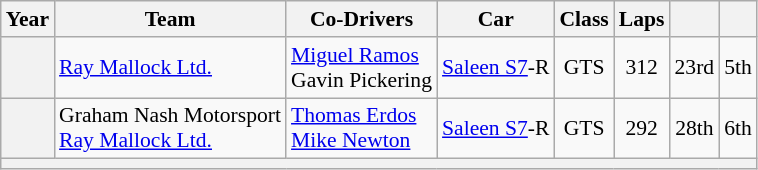<table class="wikitable" style="text-align:center; font-size:90%">
<tr>
<th>Year</th>
<th>Team</th>
<th>Co-Drivers</th>
<th>Car</th>
<th>Class</th>
<th>Laps</th>
<th></th>
<th></th>
</tr>
<tr>
<th></th>
<td align="left" nowrap> <a href='#'>Ray Mallock Ltd.</a></td>
<td align="left" nowrap> <a href='#'>Miguel Ramos</a><br> Gavin Pickering</td>
<td align="left" nowrap><a href='#'>Saleen S7</a>-R</td>
<td>GTS</td>
<td>312</td>
<td>23rd</td>
<td>5th</td>
</tr>
<tr>
<th></th>
<td align="left" nowrap> Graham Nash Motorsport<br> <a href='#'>Ray Mallock Ltd.</a></td>
<td align="left" nowrap> <a href='#'>Thomas Erdos</a><br> <a href='#'>Mike Newton</a></td>
<td align="left" nowrap><a href='#'>Saleen S7</a>-R</td>
<td>GTS</td>
<td>292</td>
<td>28th</td>
<td>6th</td>
</tr>
<tr>
<th colspan="8"></th>
</tr>
</table>
